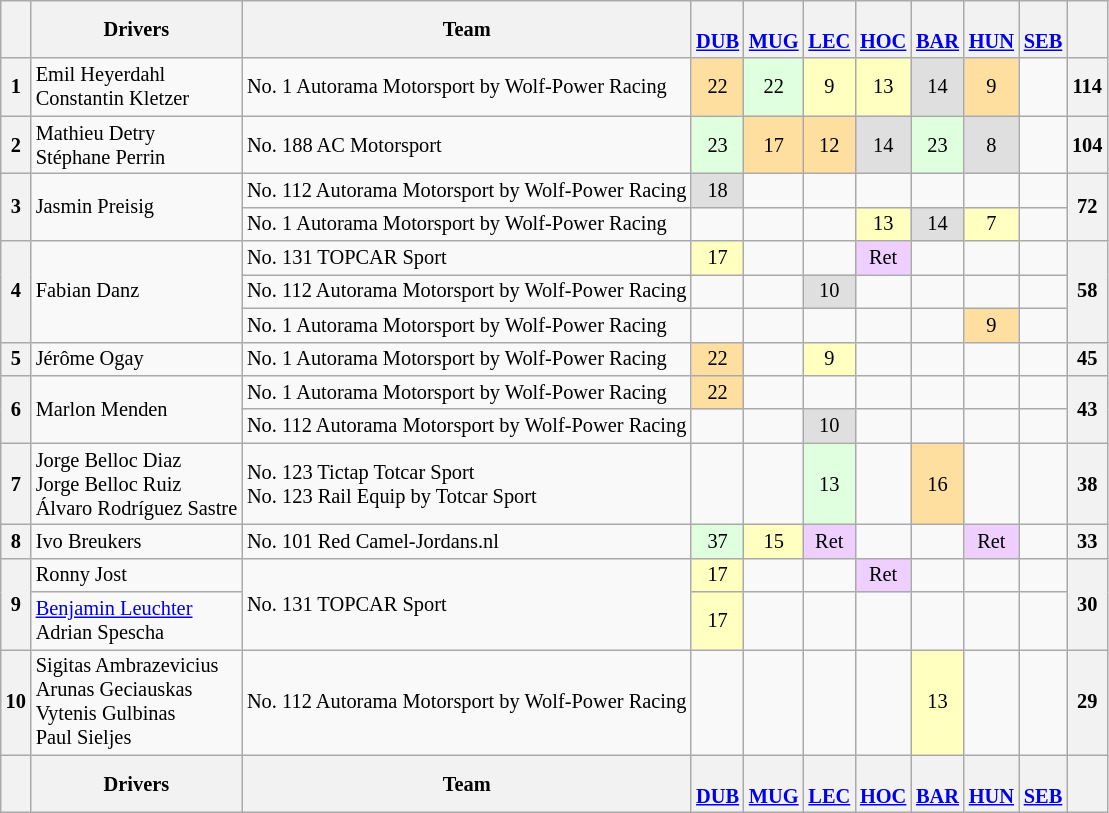<table align=left| class="wikitable" style="font-size: 85%; text-align: center">
<tr valign="top">
<th valign=middle></th>
<th valign=middle>Drivers</th>
<th valign=middle>Team</th>
<th><br><a href='#'>DUB</a></th>
<th><br><a href='#'>MUG</a></th>
<th><br><a href='#'>LEC</a></th>
<th><br><a href='#'>HOC</a></th>
<th><br><a href='#'>BAR</a></th>
<th><br><a href='#'>HUN</a></th>
<th><br><a href='#'>SEB</a></th>
<th valign=middle>  </th>
</tr>
<tr>
<th>1</th>
<td align=left> Emil Heyerdahl<br> Constantin Kletzer</td>
<td align=left> No. 1 Autorama Motorsport by Wolf-Power Racing</td>
<td style="background:#FFDF9F;">22</td>
<td style="background:#DFFFDF;">22</td>
<td style="background:#FFFFBF;">9</td>
<td style="background:#FFFFBF;">13</td>
<td style="background:#DFDFDF;">14</td>
<td style="background:#FFDF9F;">9</td>
<td></td>
<th>114</th>
</tr>
<tr>
<th>2</th>
<td align=left> Mathieu Detry<br> Stéphane Perrin</td>
<td align=left> No. 188 AC Motorsport</td>
<td style="background:#DFFFDF;">23</td>
<td style="background:#FFDF9F;">17</td>
<td style="background:#FFDF9F;">12</td>
<td style="background:#DFDFDF;">14</td>
<td style="background:#DFFFDF;">23</td>
<td style="background:#DFDFDF;">8</td>
<td></td>
<th>104</th>
</tr>
<tr>
<th rowspan=2>3</th>
<td rowspan=2 align=left> Jasmin Preisig</td>
<td align=left> No. 112 Autorama Motorsport by Wolf-Power Racing</td>
<td style="background:#DFDFDF;">18</td>
<td></td>
<td></td>
<td></td>
<td></td>
<td></td>
<td></td>
<th rowspan=2>72</th>
</tr>
<tr>
<td align=left> No. 1 Autorama Motorsport by Wolf-Power Racing</td>
<td></td>
<td></td>
<td></td>
<td style="background:#FFFFBF;">13</td>
<td style="background:#DFDFDF;">14</td>
<td style="background:#FFFFBF;">7</td>
<td></td>
</tr>
<tr>
<th rowspan=3>4</th>
<td rowspan=3 align=left> Fabian Danz</td>
<td align=left> No. 131 TOPCAR Sport</td>
<td style="background:#FFFFBF;">17</td>
<td></td>
<td></td>
<td style="background:#EFCFFF;">Ret</td>
<td></td>
<td></td>
<td></td>
<th rowspan=3>58</th>
</tr>
<tr>
<td align=left> No. 112 Autorama Motorsport by Wolf-Power Racing</td>
<td></td>
<td></td>
<td style="background:#DFDFDF;">10</td>
<td></td>
<td></td>
<td></td>
<td></td>
</tr>
<tr>
<td align=left> No. 1 Autorama Motorsport by Wolf-Power Racing</td>
<td></td>
<td></td>
<td></td>
<td></td>
<td></td>
<td style="background:#FFDF9F;">9</td>
<td></td>
</tr>
<tr>
<th>5</th>
<td align=left> Jérôme Ogay</td>
<td align=left> No. 1 Autorama Motorsport by Wolf-Power Racing</td>
<td style="background:#FFDF9F;">22</td>
<td></td>
<td style="background:#FFFFBF;">9</td>
<td></td>
<td></td>
<td></td>
<td></td>
<th>45</th>
</tr>
<tr>
<th rowspan=2>6</th>
<td rowspan=2 align=left> Marlon Menden</td>
<td align=left> No. 1 Autorama Motorsport by Wolf-Power Racing</td>
<td style="background:#FFDF9F;">22</td>
<td></td>
<td></td>
<td></td>
<td></td>
<td></td>
<td></td>
<th rowspan=2>43</th>
</tr>
<tr>
<td align=left> No. 112 Autorama Motorsport by Wolf-Power Racing</td>
<td></td>
<td></td>
<td style="background:#DFDFDF;">10</td>
<td></td>
<td></td>
<td></td>
<td></td>
</tr>
<tr>
<th>7</th>
<td align=left> Jorge Belloc Diaz<br> Jorge Belloc Ruiz<br> Álvaro Rodríguez Sastre</td>
<td align=left> No. 123 Tictap Totcar Sport<br> No. 123 Rail Equip by Totcar Sport</td>
<td></td>
<td></td>
<td style="background:#DFFFDF;">13</td>
<td></td>
<td style="background:#FFDF9F;">16</td>
<td></td>
<td></td>
<th>38</th>
</tr>
<tr>
<th>8</th>
<td align=left> Ivo Breukers</td>
<td align=left> No. 101 Red Camel-Jordans.nl</td>
<td style="background:#DFFFDF;">37</td>
<td style="background:#FFFFBF;">15</td>
<td style="background:#EFCFFF;">Ret</td>
<td></td>
<td></td>
<td style="background:#EFCFFF;">Ret</td>
<td></td>
<th>33</th>
</tr>
<tr>
<th rowspan=2>9</th>
<td align=left> Ronny Jost</td>
<td rowspan=2 align=left> No. 131 TOPCAR Sport</td>
<td style="background:#FFFFBF;">17</td>
<td></td>
<td></td>
<td style="background:#EFCFFF;">Ret</td>
<td></td>
<td></td>
<td></td>
<th rowspan=2>30</th>
</tr>
<tr>
<td align=left> <a href='#'>Benjamin Leuchter</a><br> Adrian Spescha</td>
<td style="background:#FFFFBF;">17</td>
<td></td>
<td></td>
<td></td>
<td></td>
<td></td>
<td></td>
</tr>
<tr>
<th>10</th>
<td align=left> Sigitas Ambrazevicius<br> Arunas Geciauskas<br> Vytenis Gulbinas<br> Paul Sieljes</td>
<td align=left> No. 112 Autorama Motorsport by Wolf-Power Racing</td>
<td></td>
<td></td>
<td></td>
<td></td>
<td style="background:#FFFFBF;">13</td>
<td></td>
<td></td>
<th>29</th>
</tr>
<tr>
<th valign=middle></th>
<th valign=middle>Drivers</th>
<th valign=middle>Team</th>
<th><br><a href='#'>DUB</a></th>
<th><br><a href='#'>MUG</a></th>
<th><br><a href='#'>LEC</a></th>
<th><br><a href='#'>HOC</a></th>
<th><br><a href='#'>BAR</a></th>
<th><br><a href='#'>HUN</a></th>
<th><br><a href='#'>SEB</a></th>
<th valign=middle>  </th>
</tr>
</table>
